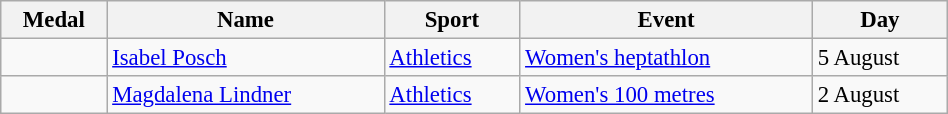<table class="wikitable sortable" style="font-size: 95%; width:50%">
<tr>
<th>Medal</th>
<th>Name</th>
<th>Sport</th>
<th>Event</th>
<th>Day</th>
</tr>
<tr>
<td></td>
<td><a href='#'>Isabel Posch</a></td>
<td><a href='#'>Athletics</a></td>
<td><a href='#'>Women's heptathlon</a></td>
<td>5 August</td>
</tr>
<tr>
<td></td>
<td><a href='#'>Magdalena Lindner</a></td>
<td><a href='#'>Athletics</a></td>
<td><a href='#'>Women's 100 metres</a></td>
<td>2 August</td>
</tr>
</table>
